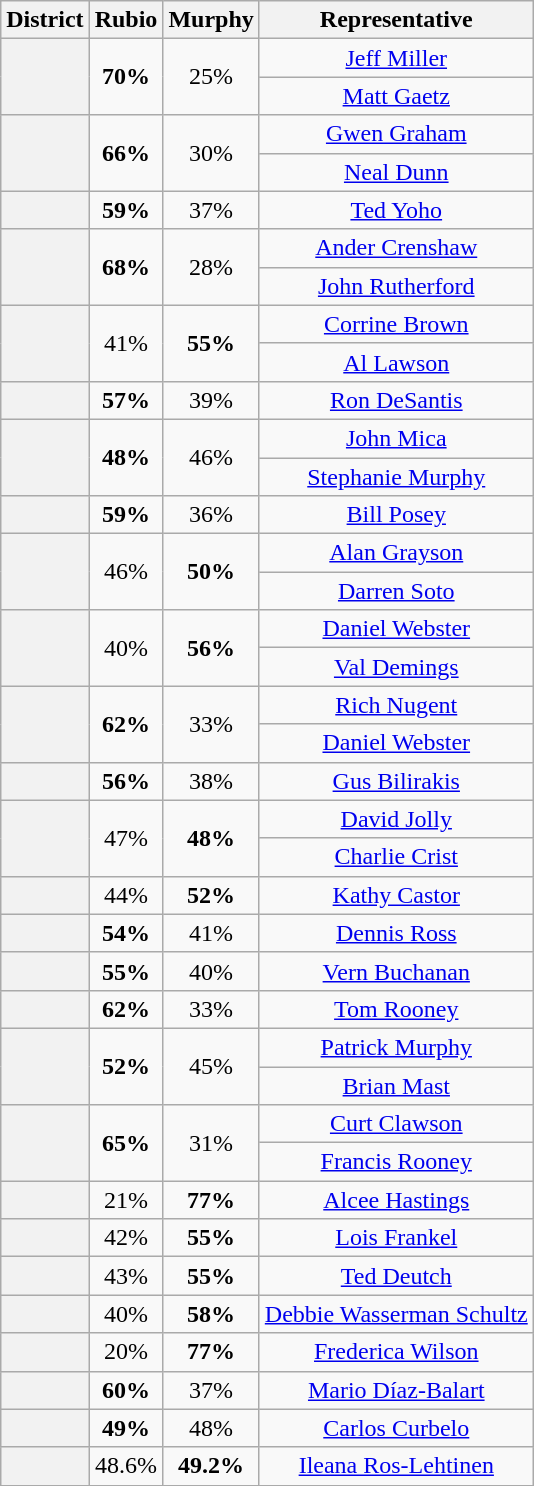<table class=wikitable>
<tr>
<th>District</th>
<th>Rubio</th>
<th>Murphy</th>
<th>Representative</th>
</tr>
<tr align=center>
<th rowspan=2 ></th>
<td rowspan=2><strong>70%</strong></td>
<td rowspan=2>25%</td>
<td><a href='#'>Jeff Miller</a></td>
</tr>
<tr align=center>
<td><a href='#'>Matt Gaetz</a></td>
</tr>
<tr align=center>
<th rowspan=2 ></th>
<td rowspan=2><strong>66%</strong></td>
<td rowspan=2>30%</td>
<td><a href='#'>Gwen Graham</a></td>
</tr>
<tr align=center>
<td><a href='#'>Neal Dunn</a></td>
</tr>
<tr align=center>
<th></th>
<td><strong>59%</strong></td>
<td>37%</td>
<td><a href='#'>Ted Yoho</a></td>
</tr>
<tr align=center>
<th rowspan=2 ></th>
<td rowspan=2><strong>68%</strong></td>
<td rowspan=2>28%</td>
<td><a href='#'>Ander Crenshaw</a></td>
</tr>
<tr align=center>
<td><a href='#'>John Rutherford</a></td>
</tr>
<tr align=center>
<th rowspan=2 ></th>
<td rowspan=2>41%</td>
<td rowspan=2><strong>55%</strong></td>
<td><a href='#'>Corrine Brown</a></td>
</tr>
<tr align=center>
<td><a href='#'>Al Lawson</a></td>
</tr>
<tr align=center>
<th></th>
<td><strong>57%</strong></td>
<td>39%</td>
<td><a href='#'>Ron DeSantis</a></td>
</tr>
<tr align=center>
<th rowspan=2 ></th>
<td rowspan=2><strong>48%</strong></td>
<td rowspan=2>46%</td>
<td><a href='#'>John Mica</a></td>
</tr>
<tr align=center>
<td><a href='#'>Stephanie Murphy</a></td>
</tr>
<tr align=center>
<th></th>
<td><strong>59%</strong></td>
<td>36%</td>
<td><a href='#'>Bill Posey</a></td>
</tr>
<tr align=center>
<th rowspan=2 ></th>
<td rowspan=2>46%</td>
<td rowspan=2><strong>50%</strong></td>
<td><a href='#'>Alan Grayson</a></td>
</tr>
<tr align=center>
<td><a href='#'>Darren Soto</a></td>
</tr>
<tr align=center>
<th rowspan=2 ></th>
<td rowspan=2>40%</td>
<td rowspan=2><strong>56%</strong></td>
<td><a href='#'>Daniel Webster</a></td>
</tr>
<tr align=center>
<td><a href='#'>Val Demings</a></td>
</tr>
<tr align=center>
<th rowspan=2 ></th>
<td rowspan=2><strong>62%</strong></td>
<td rowspan=2>33%</td>
<td><a href='#'>Rich Nugent</a></td>
</tr>
<tr align=center>
<td><a href='#'>Daniel Webster</a></td>
</tr>
<tr align=center>
<th></th>
<td><strong>56%</strong></td>
<td>38%</td>
<td><a href='#'>Gus Bilirakis</a></td>
</tr>
<tr align=center>
<th rowspan=2 ></th>
<td rowspan=2>47%</td>
<td rowspan=2><strong>48%</strong></td>
<td><a href='#'>David Jolly</a></td>
</tr>
<tr align=center>
<td><a href='#'>Charlie Crist</a></td>
</tr>
<tr align=center>
<th></th>
<td>44%</td>
<td><strong>52%</strong></td>
<td><a href='#'>Kathy Castor</a></td>
</tr>
<tr align=center>
<th></th>
<td><strong>54%</strong></td>
<td>41%</td>
<td><a href='#'>Dennis Ross</a></td>
</tr>
<tr align=center>
<th></th>
<td><strong>55%</strong></td>
<td>40%</td>
<td><a href='#'>Vern Buchanan</a></td>
</tr>
<tr align=center>
<th></th>
<td><strong>62%</strong></td>
<td>33%</td>
<td><a href='#'>Tom Rooney</a></td>
</tr>
<tr align=center>
<th rowspan=2 ></th>
<td rowspan=2><strong>52%</strong></td>
<td rowspan=2>45%</td>
<td><a href='#'>Patrick Murphy</a></td>
</tr>
<tr align=center>
<td><a href='#'>Brian Mast</a></td>
</tr>
<tr align=center>
<th rowspan=2 ></th>
<td rowspan=2><strong>65%</strong></td>
<td rowspan=2>31%</td>
<td><a href='#'>Curt Clawson</a></td>
</tr>
<tr align=center>
<td><a href='#'>Francis Rooney</a></td>
</tr>
<tr align=center>
<th></th>
<td>21%</td>
<td><strong>77%</strong></td>
<td><a href='#'>Alcee Hastings</a></td>
</tr>
<tr align=center>
<th></th>
<td>42%</td>
<td><strong>55%</strong></td>
<td><a href='#'>Lois Frankel</a></td>
</tr>
<tr align=center>
<th></th>
<td>43%</td>
<td><strong>55%</strong></td>
<td><a href='#'>Ted Deutch</a></td>
</tr>
<tr align=center>
<th></th>
<td>40%</td>
<td><strong>58%</strong></td>
<td><a href='#'>Debbie Wasserman Schultz</a></td>
</tr>
<tr align=center>
<th></th>
<td>20%</td>
<td><strong>77%</strong></td>
<td><a href='#'>Frederica Wilson</a></td>
</tr>
<tr align=center>
<th></th>
<td><strong>60%</strong></td>
<td>37%</td>
<td><a href='#'>Mario Díaz-Balart</a></td>
</tr>
<tr align=center>
<th></th>
<td><strong>49%</strong></td>
<td>48%</td>
<td><a href='#'>Carlos Curbelo</a></td>
</tr>
<tr align=center>
<th></th>
<td>48.6%</td>
<td><strong>49.2%</strong></td>
<td><a href='#'>Ileana Ros-Lehtinen</a></td>
</tr>
<tr align=center>
</tr>
</table>
